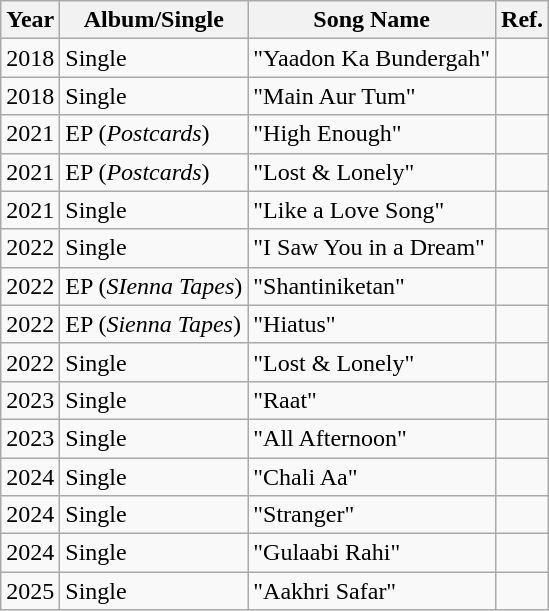<table class="wikitable">
<tr>
<th>Year</th>
<th>Album/Single</th>
<th>Song Name</th>
<th>Ref.</th>
</tr>
<tr>
<td>2018</td>
<td>Single</td>
<td>"Yaadon Ka Bundergah"</td>
<td></td>
</tr>
<tr>
<td>2018</td>
<td>Single</td>
<td>"Main Aur Tum"</td>
<td></td>
</tr>
<tr>
<td>2021</td>
<td>EP (<em>Postcards</em>)</td>
<td>"High Enough"</td>
<td></td>
</tr>
<tr>
<td>2021</td>
<td>EP (<em>Postcards</em>)</td>
<td>"Lost & Lonely"</td>
<td></td>
</tr>
<tr>
<td>2021</td>
<td>Single</td>
<td>"Like a Love Song"</td>
<td></td>
</tr>
<tr>
<td>2022</td>
<td>Single</td>
<td>"I Saw You in a Dream"</td>
<td></td>
</tr>
<tr>
<td>2022</td>
<td>EP (<em>SIenna Tapes</em>)</td>
<td>"Shantiniketan"</td>
<td></td>
</tr>
<tr>
<td>2022</td>
<td>EP (<em>Sienna Tapes</em>)</td>
<td>"Hiatus"</td>
<td></td>
</tr>
<tr>
<td>2022</td>
<td>Single</td>
<td>"Lost & Lonely"</td>
<td></td>
</tr>
<tr>
<td>2023</td>
<td>Single</td>
<td>"Raat"</td>
<td></td>
</tr>
<tr>
<td>2023</td>
<td>Single</td>
<td>"All Afternoon"</td>
<td></td>
</tr>
<tr>
<td>2024</td>
<td>Single</td>
<td>"Chali Aa"</td>
<td></td>
</tr>
<tr>
<td>2024</td>
<td>Single</td>
<td>"Stranger"</td>
<td></td>
</tr>
<tr>
<td>2024</td>
<td>Single</td>
<td>"Gulaabi Rahi"</td>
<td></td>
</tr>
<tr>
<td>2025</td>
<td>Single</td>
<td>"Aakhri Safar"</td>
<td></td>
</tr>
</table>
